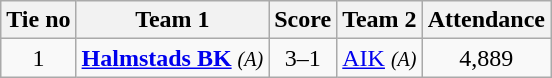<table class="wikitable" style="text-align:center">
<tr>
<th style= width="40px">Tie no</th>
<th style= width="150px">Team 1</th>
<th style= width="60px">Score</th>
<th style= width="150px">Team 2</th>
<th style= width="30px">Attendance</th>
</tr>
<tr>
<td>1</td>
<td><strong><a href='#'>Halmstads BK</a></strong> <em><small>(A)</small></em></td>
<td>3–1</td>
<td><a href='#'>AIK</a> <em><small>(A)</small></em></td>
<td>4,889</td>
</tr>
</table>
